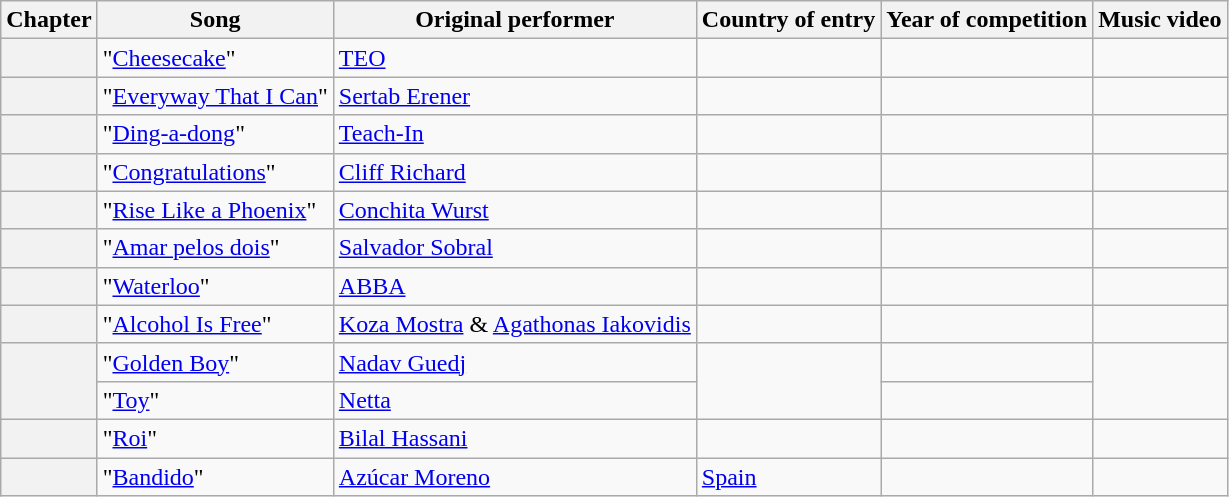<table class="wikitable plainrowheaders">
<tr>
<th scope="col">Chapter</th>
<th scope="col">Song</th>
<th scope="col">Original performer</th>
<th scope="col">Country of entry</th>
<th scope="col">Year of competition</th>
<th scope="col">Music video</th>
</tr>
<tr>
<th scope="row"></th>
<td>"<a href='#'>Cheesecake</a>"</td>
<td><a href='#'>TEO</a></td>
<td></td>
<td></td>
<td></td>
</tr>
<tr>
<th scope="row"></th>
<td>"<a href='#'>Everyway That I Can</a>"</td>
<td><a href='#'>Sertab Erener</a></td>
<td></td>
<td></td>
<td></td>
</tr>
<tr>
<th scope="row"></th>
<td>"<a href='#'>Ding-a-dong</a>"</td>
<td><a href='#'>Teach-In</a></td>
<td></td>
<td></td>
<td></td>
</tr>
<tr>
<th scope="row"></th>
<td>"<a href='#'>Congratulations</a>"</td>
<td><a href='#'>Cliff Richard</a></td>
<td></td>
<td></td>
<td></td>
</tr>
<tr>
<th scope="row"></th>
<td>"<a href='#'>Rise Like a Phoenix</a>"</td>
<td><a href='#'>Conchita Wurst</a></td>
<td></td>
<td></td>
<td></td>
</tr>
<tr>
<th scope="row"></th>
<td>"<a href='#'>Amar pelos dois</a>"</td>
<td><a href='#'>Salvador Sobral</a></td>
<td></td>
<td></td>
<td></td>
</tr>
<tr>
<th scope="row"></th>
<td>"<a href='#'>Waterloo</a>"</td>
<td><a href='#'>ABBA</a></td>
<td></td>
<td></td>
<td></td>
</tr>
<tr>
<th scope="row"></th>
<td>"<a href='#'>Alcohol Is Free</a>"</td>
<td><a href='#'>Koza Mostra</a> & <a href='#'>Agathonas Iakovidis</a></td>
<td></td>
<td></td>
<td></td>
</tr>
<tr>
<th scope="row" rowspan="2"></th>
<td>"<a href='#'>Golden Boy</a>"</td>
<td><a href='#'>Nadav Guedj</a></td>
<td rowspan="2"></td>
<td></td>
<td rowspan="2"></td>
</tr>
<tr>
<td>"<a href='#'>Toy</a>"</td>
<td><a href='#'>Netta</a></td>
<td></td>
</tr>
<tr>
<th scope="row"></th>
<td>"<a href='#'>Roi</a>"</td>
<td><a href='#'>Bilal Hassani</a></td>
<td></td>
<td></td>
<td></td>
</tr>
<tr>
<th scope="row"></th>
<td>"<a href='#'>Bandido</a>"</td>
<td><a href='#'>Azúcar Moreno</a></td>
<td><a href='#'>Spain</a></td>
<td></td>
<td></td>
</tr>
</table>
